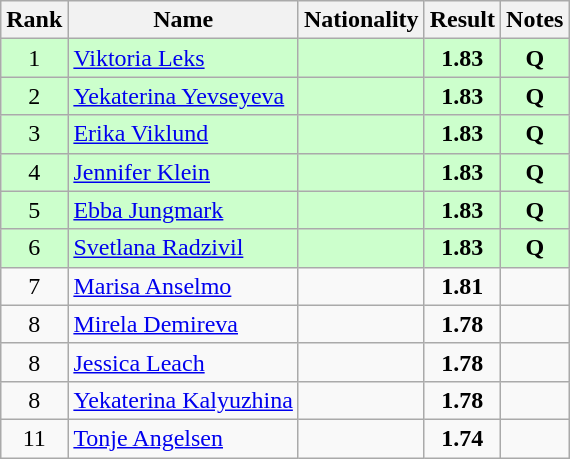<table class="wikitable sortable" style="text-align:center">
<tr>
<th>Rank</th>
<th>Name</th>
<th>Nationality</th>
<th>Result</th>
<th>Notes</th>
</tr>
<tr bgcolor=ccffcc>
<td>1</td>
<td align=left><a href='#'>Viktoria Leks</a></td>
<td align=left></td>
<td><strong>1.83</strong></td>
<td><strong>Q</strong></td>
</tr>
<tr bgcolor=ccffcc>
<td>2</td>
<td align=left><a href='#'>Yekaterina Yevseyeva</a></td>
<td align=left></td>
<td><strong>1.83</strong></td>
<td><strong>Q</strong></td>
</tr>
<tr bgcolor=ccffcc>
<td>3</td>
<td align=left><a href='#'>Erika Viklund</a></td>
<td align=left></td>
<td><strong>1.83</strong></td>
<td><strong>Q</strong></td>
</tr>
<tr bgcolor=ccffcc>
<td>4</td>
<td align=left><a href='#'>Jennifer Klein</a></td>
<td align=left></td>
<td><strong>1.83</strong></td>
<td><strong>Q</strong></td>
</tr>
<tr bgcolor=ccffcc>
<td>5</td>
<td align=left><a href='#'>Ebba Jungmark</a></td>
<td align=left></td>
<td><strong>1.83</strong></td>
<td><strong>Q</strong></td>
</tr>
<tr bgcolor=ccffcc>
<td>6</td>
<td align=left><a href='#'>Svetlana Radzivil</a></td>
<td align=left></td>
<td><strong>1.83</strong></td>
<td><strong>Q</strong></td>
</tr>
<tr>
<td>7</td>
<td align=left><a href='#'>Marisa Anselmo</a></td>
<td align=left></td>
<td><strong>1.81</strong></td>
<td></td>
</tr>
<tr>
<td>8</td>
<td align=left><a href='#'>Mirela Demireva</a></td>
<td align=left></td>
<td><strong>1.78</strong></td>
<td></td>
</tr>
<tr>
<td>8</td>
<td align=left><a href='#'>Jessica Leach</a></td>
<td align=left></td>
<td><strong>1.78</strong></td>
<td></td>
</tr>
<tr>
<td>8</td>
<td align=left><a href='#'>Yekaterina Kalyuzhina</a></td>
<td align=left></td>
<td><strong>1.78</strong></td>
<td></td>
</tr>
<tr>
<td>11</td>
<td align=left><a href='#'>Tonje Angelsen</a></td>
<td align=left></td>
<td><strong>1.74</strong></td>
<td></td>
</tr>
</table>
